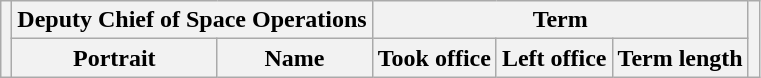<table class="wikitable">
<tr>
<th rowspan=2></th>
<th colspan=2>Deputy Chief of Space Operations</th>
<th colspan=3>Term</th>
<th rowspan=2></th>
</tr>
<tr>
<th>Portrait</th>
<th>Name</th>
<th>Took office</th>
<th>Left office</th>
<th>Term length<br>

</th>
</tr>
</table>
